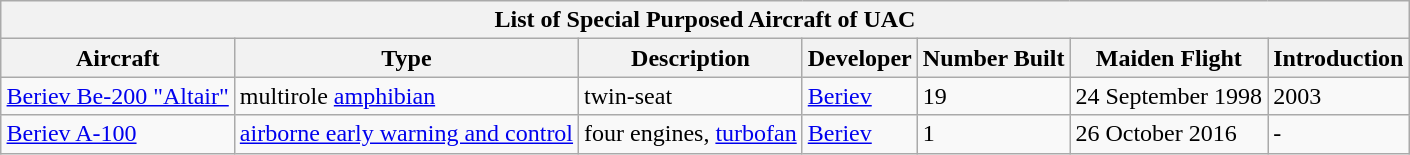<table class="wikitable sortable" style="margin-left:auto; margin-right:auto">
<tr>
<th colspan="7">List of Special Purposed Aircraft of UAC</th>
</tr>
<tr>
<th>Aircraft</th>
<th>Type</th>
<th>Description</th>
<th>Developer</th>
<th>Number Built</th>
<th>Maiden Flight</th>
<th>Introduction</th>
</tr>
<tr>
<td><a href='#'>Beriev Be-200 "Altair"</a></td>
<td>multirole <a href='#'>amphibian</a></td>
<td>twin-seat</td>
<td><a href='#'>Beriev</a></td>
<td>19</td>
<td>24 September 1998</td>
<td>2003</td>
</tr>
<tr>
<td><a href='#'>Beriev A-100</a></td>
<td><a href='#'>airborne early warning and control</a></td>
<td>four engines, <a href='#'>turbofan</a></td>
<td><a href='#'>Beriev</a></td>
<td>1</td>
<td>26 October 2016</td>
<td>-</td>
</tr>
</table>
